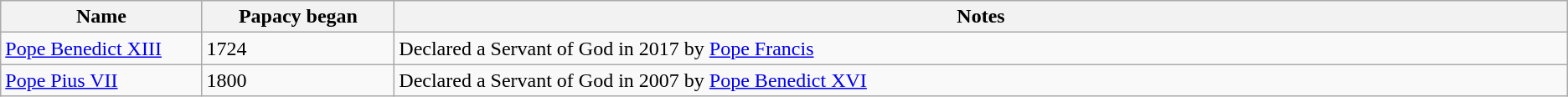<table class="wikitable sortable">
<tr>
<th width="3%">Name</th>
<th width="3%">Papacy began</th>
<th width="21%" class="unsortable">Notes</th>
</tr>
<tr>
<td><a href='#'>Pope Benedict XIII</a></td>
<td>1724</td>
<td>Declared a Servant of God in 2017 by <a href='#'>Pope Francis</a></td>
</tr>
<tr>
<td><a href='#'>Pope Pius VII</a></td>
<td>1800</td>
<td>Declared a Servant of God in 2007 by <a href='#'>Pope Benedict XVI</a></td>
</tr>
</table>
